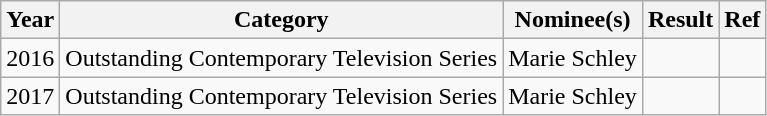<table class="wikitable">
<tr>
<th>Year</th>
<th>Category</th>
<th>Nominee(s)</th>
<th>Result</th>
<th>Ref</th>
</tr>
<tr>
<td>2016</td>
<td>Outstanding Contemporary Television Series</td>
<td>Marie Schley</td>
<td></td>
<td></td>
</tr>
<tr>
<td>2017</td>
<td>Outstanding Contemporary Television Series</td>
<td>Marie Schley</td>
<td></td>
<td></td>
</tr>
</table>
